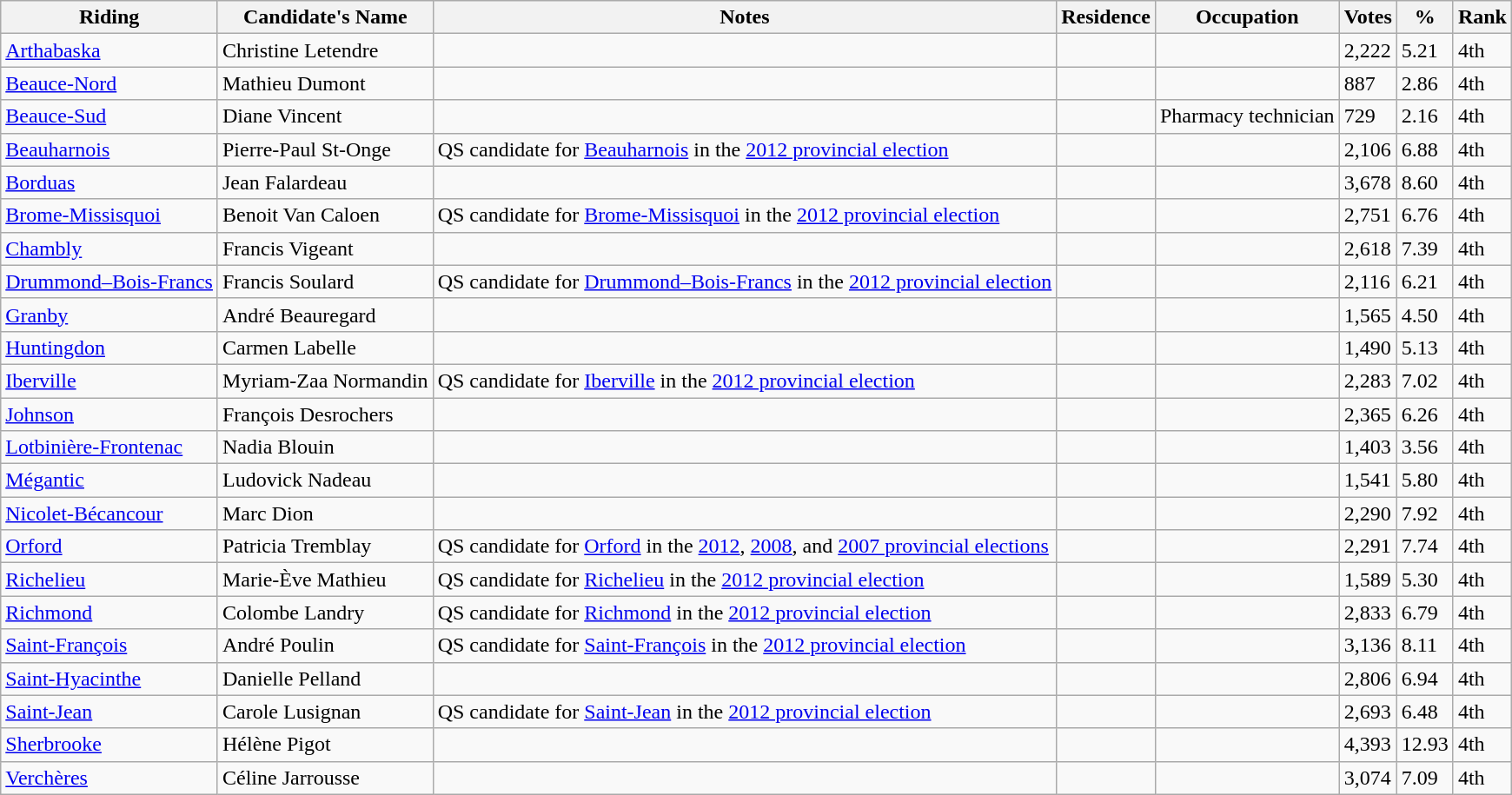<table class="wikitable sortable">
<tr>
<th>Riding<br></th>
<th>Candidate's Name</th>
<th>Notes</th>
<th>Residence</th>
<th>Occupation</th>
<th>Votes</th>
<th>%</th>
<th>Rank</th>
</tr>
<tr>
<td><a href='#'>Arthabaska</a></td>
<td>Christine Letendre</td>
<td></td>
<td></td>
<td></td>
<td>2,222</td>
<td>5.21</td>
<td>4th</td>
</tr>
<tr>
<td><a href='#'>Beauce-Nord</a></td>
<td>Mathieu Dumont</td>
<td></td>
<td></td>
<td></td>
<td>887</td>
<td>2.86</td>
<td>4th</td>
</tr>
<tr>
<td><a href='#'>Beauce-Sud</a></td>
<td>Diane Vincent</td>
<td></td>
<td></td>
<td>Pharmacy technician</td>
<td>729</td>
<td>2.16</td>
<td>4th</td>
</tr>
<tr>
<td><a href='#'>Beauharnois</a></td>
<td>Pierre-Paul St-Onge</td>
<td>QS candidate for <a href='#'>Beauharnois</a> in the <a href='#'>2012 provincial election</a></td>
<td></td>
<td></td>
<td>2,106</td>
<td>6.88</td>
<td>4th</td>
</tr>
<tr>
<td><a href='#'>Borduas</a></td>
<td>Jean Falardeau</td>
<td></td>
<td></td>
<td></td>
<td>3,678</td>
<td>8.60</td>
<td>4th</td>
</tr>
<tr>
<td><a href='#'>Brome-Missisquoi</a></td>
<td>Benoit Van Caloen</td>
<td>QS candidate for <a href='#'>Brome-Missisquoi</a> in the <a href='#'>2012 provincial election</a></td>
<td></td>
<td></td>
<td>2,751</td>
<td>6.76</td>
<td>4th</td>
</tr>
<tr>
<td><a href='#'>Chambly</a></td>
<td>Francis Vigeant</td>
<td></td>
<td></td>
<td></td>
<td>2,618</td>
<td>7.39</td>
<td>4th</td>
</tr>
<tr>
<td><a href='#'>Drummond–Bois-Francs</a></td>
<td>Francis Soulard</td>
<td>QS candidate for <a href='#'>Drummond–Bois-Francs</a> in the <a href='#'>2012 provincial election</a></td>
<td></td>
<td></td>
<td>2,116</td>
<td>6.21</td>
<td>4th</td>
</tr>
<tr>
<td><a href='#'>Granby</a></td>
<td>André Beauregard</td>
<td></td>
<td></td>
<td></td>
<td>1,565</td>
<td>4.50</td>
<td>4th</td>
</tr>
<tr>
<td><a href='#'>Huntingdon</a></td>
<td>Carmen Labelle</td>
<td></td>
<td></td>
<td></td>
<td>1,490</td>
<td>5.13</td>
<td>4th</td>
</tr>
<tr>
<td><a href='#'>Iberville</a></td>
<td>Myriam-Zaa Normandin</td>
<td>QS candidate for <a href='#'>Iberville</a> in the <a href='#'>2012 provincial election</a></td>
<td></td>
<td></td>
<td>2,283</td>
<td>7.02</td>
<td>4th</td>
</tr>
<tr>
<td><a href='#'>Johnson</a></td>
<td>François Desrochers</td>
<td></td>
<td></td>
<td></td>
<td>2,365</td>
<td>6.26</td>
<td>4th</td>
</tr>
<tr>
<td><a href='#'>Lotbinière-Frontenac</a></td>
<td>Nadia Blouin</td>
<td></td>
<td></td>
<td></td>
<td>1,403</td>
<td>3.56</td>
<td>4th</td>
</tr>
<tr>
<td><a href='#'>Mégantic</a></td>
<td>Ludovick Nadeau</td>
<td></td>
<td></td>
<td></td>
<td>1,541</td>
<td>5.80</td>
<td>4th</td>
</tr>
<tr>
<td><a href='#'>Nicolet-Bécancour</a></td>
<td>Marc Dion</td>
<td></td>
<td></td>
<td></td>
<td>2,290</td>
<td>7.92</td>
<td>4th</td>
</tr>
<tr>
<td><a href='#'>Orford</a></td>
<td>Patricia Tremblay</td>
<td>QS candidate for <a href='#'>Orford</a> in the <a href='#'>2012</a>, <a href='#'>2008</a>, and <a href='#'>2007 provincial elections</a></td>
<td></td>
<td></td>
<td>2,291</td>
<td>7.74</td>
<td>4th</td>
</tr>
<tr>
<td><a href='#'>Richelieu</a></td>
<td>Marie-Ève Mathieu</td>
<td>QS candidate for <a href='#'>Richelieu</a> in the <a href='#'>2012 provincial election</a></td>
<td></td>
<td></td>
<td>1,589</td>
<td>5.30</td>
<td>4th</td>
</tr>
<tr>
<td><a href='#'>Richmond</a></td>
<td>Colombe Landry</td>
<td>QS candidate for <a href='#'>Richmond</a> in the <a href='#'>2012 provincial election</a></td>
<td></td>
<td></td>
<td>2,833</td>
<td>6.79</td>
<td>4th</td>
</tr>
<tr>
<td><a href='#'>Saint-François</a></td>
<td>André Poulin</td>
<td>QS candidate for <a href='#'>Saint-François</a> in the <a href='#'>2012 provincial election</a></td>
<td></td>
<td></td>
<td>3,136</td>
<td>8.11</td>
<td>4th</td>
</tr>
<tr>
<td><a href='#'>Saint-Hyacinthe</a></td>
<td>Danielle Pelland</td>
<td></td>
<td></td>
<td></td>
<td>2,806</td>
<td>6.94</td>
<td>4th</td>
</tr>
<tr>
<td><a href='#'>Saint-Jean</a></td>
<td>Carole Lusignan</td>
<td>QS candidate for <a href='#'>Saint-Jean</a> in the <a href='#'>2012 provincial election</a></td>
<td></td>
<td></td>
<td>2,693</td>
<td>6.48</td>
<td>4th</td>
</tr>
<tr>
<td><a href='#'>Sherbrooke</a></td>
<td>Hélène Pigot</td>
<td></td>
<td></td>
<td></td>
<td>4,393</td>
<td>12.93</td>
<td>4th</td>
</tr>
<tr>
<td><a href='#'>Verchères</a></td>
<td>Céline Jarrousse</td>
<td></td>
<td></td>
<td></td>
<td>3,074</td>
<td>7.09</td>
<td>4th</td>
</tr>
</table>
